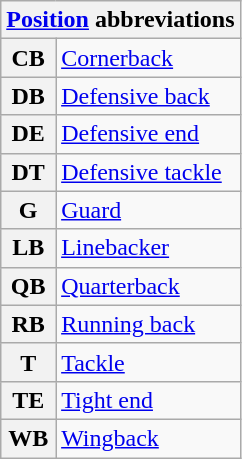<table class="wikitable mw-collapsible mw-collapsed">
<tr>
<th scope="colgroup" colspan="2"><a href='#'>Position</a> abbreviations</th>
</tr>
<tr>
<th scope="row">CB</th>
<td><a href='#'>Cornerback</a></td>
</tr>
<tr>
<th scope="row">DB</th>
<td><a href='#'>Defensive back</a></td>
</tr>
<tr>
<th scope="row">DE</th>
<td><a href='#'>Defensive end</a></td>
</tr>
<tr>
<th scope="row">DT</th>
<td><a href='#'>Defensive tackle</a></td>
</tr>
<tr>
<th scope="row">G</th>
<td><a href='#'>Guard</a></td>
</tr>
<tr>
<th scope="row">LB</th>
<td><a href='#'>Linebacker</a></td>
</tr>
<tr>
<th scope="row">QB</th>
<td><a href='#'>Quarterback</a></td>
</tr>
<tr>
<th scope="row">RB</th>
<td><a href='#'>Running back</a></td>
</tr>
<tr>
<th scope="row">T</th>
<td><a href='#'>Tackle</a></td>
</tr>
<tr>
<th scope="row">TE</th>
<td><a href='#'>Tight end</a></td>
</tr>
<tr>
<th scope="row">WB</th>
<td><a href='#'>Wingback</a></td>
</tr>
</table>
